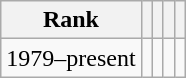<table class="wikitable" style="text-align:center;">
<tr>
<th>Rank</th>
<th></th>
<th></th>
<th></th>
<th></th>
</tr>
<tr>
<td>1979–present</td>
<td></td>
<td></td>
<td></td>
<td></td>
</tr>
</table>
